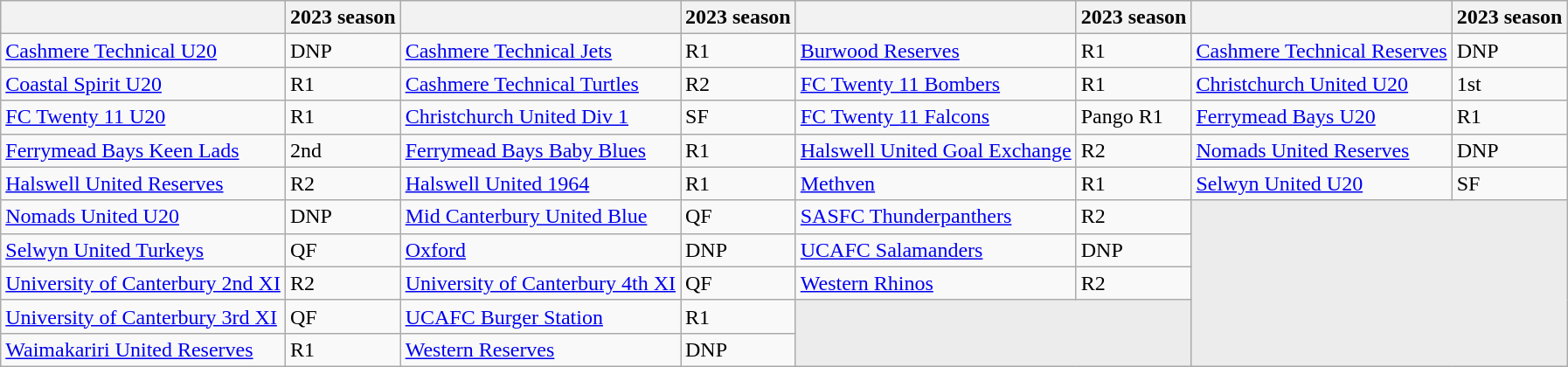<table class="wikitable sortable defaultcenter col1left col3left col5left col7left">
<tr>
<th></th>
<th>2023 season</th>
<th></th>
<th>2023 season</th>
<th></th>
<th>2023 season</th>
<th></th>
<th>2023 season</th>
</tr>
<tr>
<td><a href='#'>Cashmere Technical U20</a></td>
<td>DNP</td>
<td><a href='#'>Cashmere Technical Jets</a></td>
<td>R1</td>
<td><a href='#'>Burwood Reserves</a></td>
<td>R1</td>
<td><a href='#'>Cashmere Technical Reserves</a></td>
<td>DNP</td>
</tr>
<tr>
<td><a href='#'>Coastal Spirit U20</a></td>
<td>R1</td>
<td><a href='#'>Cashmere Technical Turtles</a></td>
<td>R2</td>
<td><a href='#'>FC Twenty 11 Bombers</a></td>
<td>R1</td>
<td><a href='#'>Christchurch United U20</a></td>
<td>1st</td>
</tr>
<tr>
<td><a href='#'>FC Twenty 11 U20</a></td>
<td>R1</td>
<td><a href='#'>Christchurch United Div 1</a></td>
<td>SF</td>
<td><a href='#'>FC Twenty 11 Falcons</a></td>
<td>Pango R1</td>
<td><a href='#'>Ferrymead Bays U20</a></td>
<td>R1</td>
</tr>
<tr>
<td><a href='#'>Ferrymead Bays Keen Lads</a></td>
<td>2nd</td>
<td><a href='#'>Ferrymead Bays Baby Blues</a></td>
<td>R1</td>
<td><a href='#'>Halswell United Goal Exchange</a></td>
<td>R2</td>
<td><a href='#'>Nomads United Reserves</a></td>
<td>DNP</td>
</tr>
<tr>
<td><a href='#'>Halswell United Reserves</a></td>
<td>R2</td>
<td><a href='#'>Halswell United 1964</a></td>
<td>R1</td>
<td><a href='#'>Methven</a></td>
<td>R1</td>
<td><a href='#'>Selwyn United U20</a></td>
<td>SF</td>
</tr>
<tr>
<td><a href='#'>Nomads United U20</a></td>
<td>DNP</td>
<td><a href='#'>Mid Canterbury United Blue</a></td>
<td>QF</td>
<td><a href='#'>SASFC Thunderpanthers</a></td>
<td>R2</td>
<td colspan=2 rowspan=5 style="background: #ececec;"></td>
</tr>
<tr>
<td><a href='#'>Selwyn United Turkeys</a></td>
<td>QF</td>
<td><a href='#'>Oxford</a></td>
<td>DNP</td>
<td><a href='#'>UCAFC Salamanders</a></td>
<td>DNP</td>
</tr>
<tr>
<td><a href='#'>University of Canterbury 2nd XI</a></td>
<td>R2</td>
<td><a href='#'>University of Canterbury 4th XI</a></td>
<td>QF</td>
<td><a href='#'>Western Rhinos</a></td>
<td>R2</td>
</tr>
<tr>
<td><a href='#'>University of Canterbury 3rd XI</a></td>
<td>QF</td>
<td><a href='#'>UCAFC Burger Station</a></td>
<td>R1</td>
<td colspan=2 rowspan=2 style="background: #ececec;"></td>
</tr>
<tr>
<td><a href='#'>Waimakariri United Reserves</a></td>
<td>R1</td>
<td><a href='#'>Western Reserves</a></td>
<td>DNP</td>
</tr>
</table>
